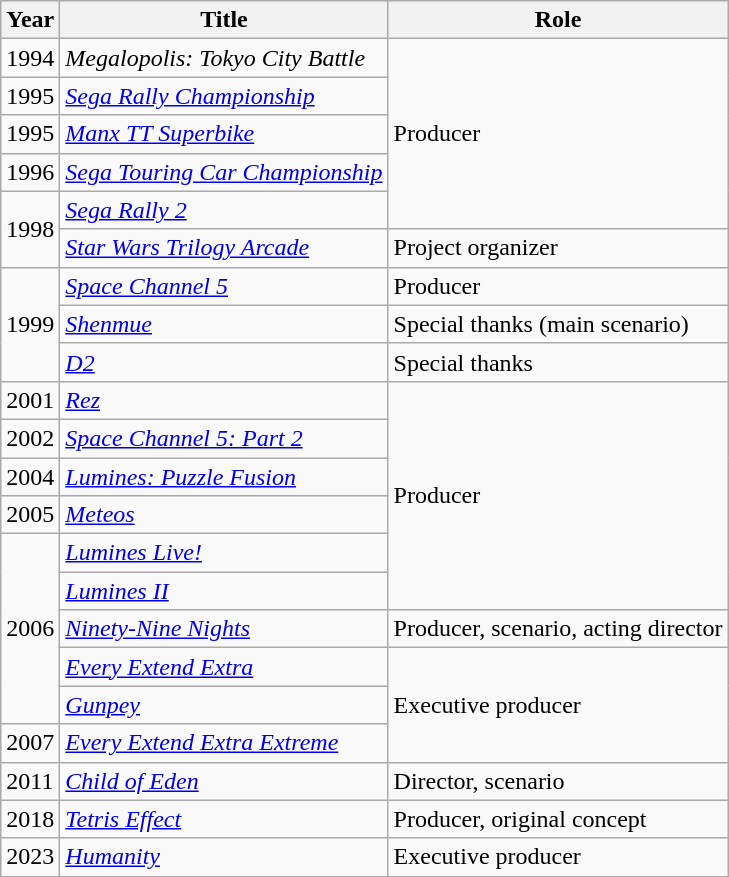<table class="wikitable sortable" width="auto">
<tr>
<th>Year</th>
<th>Title</th>
<th>Role</th>
</tr>
<tr>
<td>1994</td>
<td><em>Megalopolis: Tokyo City Battle</em></td>
<td rowspan="5">Producer</td>
</tr>
<tr>
<td>1995</td>
<td><em><a href='#'>Sega Rally Championship</a></em></td>
</tr>
<tr>
<td>1995</td>
<td><em><a href='#'>Manx TT Superbike</a></em></td>
</tr>
<tr>
<td>1996</td>
<td><em><a href='#'>Sega Touring Car Championship</a></em></td>
</tr>
<tr>
<td rowspan="2">1998</td>
<td><em><a href='#'>Sega Rally 2</a></em></td>
</tr>
<tr>
<td><em><a href='#'>Star Wars Trilogy Arcade</a></em></td>
<td>Project organizer</td>
</tr>
<tr>
<td rowspan="3">1999</td>
<td><em><a href='#'>Space Channel 5</a></em></td>
<td>Producer</td>
</tr>
<tr>
<td><em><a href='#'>Shenmue</a></em></td>
<td>Special thanks (main scenario)</td>
</tr>
<tr>
<td><em><a href='#'>D2</a></em></td>
<td>Special thanks</td>
</tr>
<tr>
<td>2001</td>
<td><em><a href='#'>Rez</a></em></td>
<td rowspan="6">Producer</td>
</tr>
<tr>
<td>2002</td>
<td><em><a href='#'>Space Channel 5: Part 2</a></em></td>
</tr>
<tr>
<td>2004</td>
<td><em><a href='#'>Lumines: Puzzle Fusion</a></em></td>
</tr>
<tr>
<td>2005</td>
<td><em><a href='#'>Meteos</a></em></td>
</tr>
<tr>
<td rowspan="5">2006</td>
<td><em><a href='#'>Lumines Live!</a></em></td>
</tr>
<tr>
<td><em><a href='#'>Lumines II</a></em></td>
</tr>
<tr>
<td><em><a href='#'>Ninety-Nine Nights</a></em></td>
<td>Producer, scenario, acting director</td>
</tr>
<tr>
<td><em><a href='#'>Every Extend Extra</a></em></td>
<td rowspan="3">Executive producer</td>
</tr>
<tr>
<td><em><a href='#'>Gunpey</a></em></td>
</tr>
<tr>
<td>2007</td>
<td><em><a href='#'>Every Extend Extra Extreme</a></em></td>
</tr>
<tr>
<td>2011</td>
<td><em><a href='#'>Child of Eden</a></em></td>
<td>Director, scenario</td>
</tr>
<tr>
<td>2018</td>
<td><em><a href='#'>Tetris Effect</a></em></td>
<td>Producer, original concept</td>
</tr>
<tr>
<td>2023</td>
<td><a href='#'><em>Humanity</em></a></td>
<td>Executive producer</td>
</tr>
</table>
